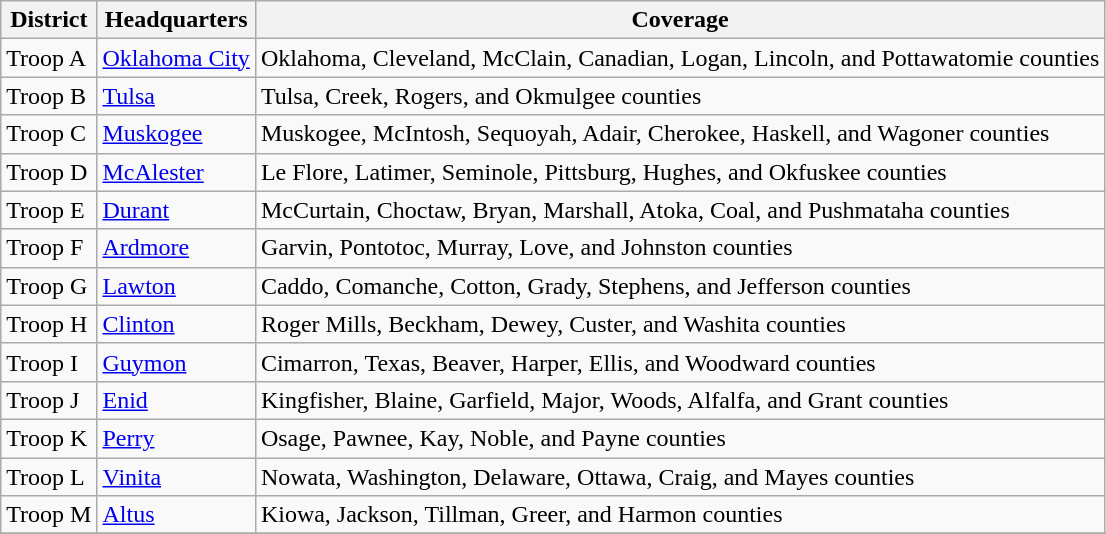<table class="wikitable">
<tr>
<th>District</th>
<th>Headquarters</th>
<th>Coverage</th>
</tr>
<tr>
<td>Troop A</td>
<td><a href='#'>Oklahoma City</a></td>
<td>Oklahoma, Cleveland, McClain, Canadian, Logan, Lincoln, and Pottawatomie counties</td>
</tr>
<tr>
<td>Troop B</td>
<td><a href='#'>Tulsa</a></td>
<td>Tulsa, Creek, Rogers, and Okmulgee counties</td>
</tr>
<tr>
<td>Troop C</td>
<td><a href='#'>Muskogee</a></td>
<td>Muskogee, McIntosh, Sequoyah, Adair, Cherokee, Haskell, and Wagoner counties</td>
</tr>
<tr>
<td>Troop D</td>
<td><a href='#'>McAlester</a></td>
<td>Le Flore, Latimer, Seminole, Pittsburg, Hughes, and Okfuskee counties</td>
</tr>
<tr>
<td>Troop E</td>
<td><a href='#'>Durant</a></td>
<td>McCurtain, Choctaw, Bryan, Marshall, Atoka, Coal, and Pushmataha counties</td>
</tr>
<tr>
<td>Troop F</td>
<td><a href='#'>Ardmore</a></td>
<td>Garvin, Pontotoc, Murray, Love, and Johnston counties</td>
</tr>
<tr>
<td>Troop G</td>
<td><a href='#'>Lawton</a></td>
<td>Caddo, Comanche, Cotton, Grady, Stephens, and Jefferson counties</td>
</tr>
<tr>
<td>Troop H</td>
<td><a href='#'>Clinton</a></td>
<td>Roger Mills, Beckham, Dewey, Custer, and Washita counties</td>
</tr>
<tr>
<td>Troop I</td>
<td><a href='#'>Guymon</a></td>
<td>Cimarron, Texas, Beaver, Harper, Ellis, and Woodward counties</td>
</tr>
<tr>
<td>Troop J</td>
<td><a href='#'>Enid</a></td>
<td>Kingfisher, Blaine, Garfield, Major, Woods, Alfalfa, and Grant counties</td>
</tr>
<tr>
<td>Troop K</td>
<td><a href='#'>Perry</a></td>
<td>Osage, Pawnee, Kay, Noble, and Payne counties</td>
</tr>
<tr>
<td>Troop L</td>
<td><a href='#'>Vinita</a></td>
<td>Nowata, Washington, Delaware, Ottawa, Craig, and Mayes counties</td>
</tr>
<tr>
<td>Troop M</td>
<td><a href='#'>Altus</a></td>
<td>Kiowa, Jackson, Tillman, Greer, and Harmon counties</td>
</tr>
<tr>
</tr>
</table>
